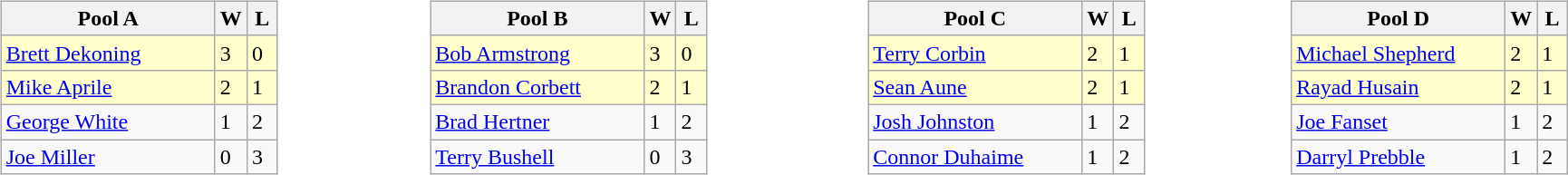<table>
<tr>
<td width=10% valign="top"><br><table class="wikitable">
<tr>
<th width=150>Pool A</th>
<th width=15>W</th>
<th width=15>L</th>
</tr>
<tr bgcolor=#ffffcc>
<td>  <a href='#'>Brett Dekoning</a></td>
<td>3</td>
<td>0</td>
</tr>
<tr bgcolor=#ffffcc>
<td> <a href='#'>Mike Aprile</a></td>
<td>2</td>
<td>1</td>
</tr>
<tr>
<td> <a href='#'>George White</a></td>
<td>1</td>
<td>2</td>
</tr>
<tr>
<td> <a href='#'>Joe Miller</a></td>
<td>0</td>
<td>3</td>
</tr>
</table>
</td>
<td width=10% valign="top"><br><table class="wikitable">
<tr>
<th width=150>Pool B</th>
<th width=15>W</th>
<th width=15>L</th>
</tr>
<tr bgcolor=#ffffcc>
<td> <a href='#'> Bob Armstrong</a></td>
<td>3</td>
<td>0</td>
</tr>
<tr bgcolor=#ffffcc>
<td> <a href='#'>Brandon Corbett</a></td>
<td>2</td>
<td>1</td>
</tr>
<tr>
<td> <a href='#'>Brad Hertner</a></td>
<td>1</td>
<td>2</td>
</tr>
<tr>
<td> <a href='#'>Terry Bushell</a></td>
<td>0</td>
<td>3</td>
</tr>
</table>
</td>
<td width=10% valign="top"><br><table class="wikitable">
<tr>
<th width=150>Pool C</th>
<th width=15>W</th>
<th width=15>L</th>
</tr>
<tr bgcolor=#ffffcc>
<td> <a href='#'>Terry Corbin</a></td>
<td>2</td>
<td>1</td>
</tr>
<tr bgcolor=#ffffcc>
<td> <a href='#'>Sean Aune</a></td>
<td>2</td>
<td>1</td>
</tr>
<tr>
<td> <a href='#'>Josh Johnston</a></td>
<td>1</td>
<td>2</td>
</tr>
<tr>
<td> <a href='#'>Connor Duhaime</a></td>
<td>1</td>
<td>2</td>
</tr>
</table>
</td>
<td width=10% valign="top"><br><table class="wikitable">
<tr>
<th width=150>Pool D</th>
<th width=15>W</th>
<th width=15>L</th>
</tr>
<tr bgcolor=#ffffcc>
<td> <a href='#'>Michael Shepherd</a></td>
<td>2</td>
<td>1</td>
</tr>
<tr bgcolor=#ffffcc>
<td> <a href='#'>Rayad Husain</a></td>
<td>2</td>
<td>1</td>
</tr>
<tr>
<td> <a href='#'>Joe Fanset</a></td>
<td>1</td>
<td>2</td>
</tr>
<tr>
<td> <a href='#'>Darryl Prebble</a></td>
<td>1</td>
<td>2</td>
</tr>
</table>
</td>
</tr>
</table>
